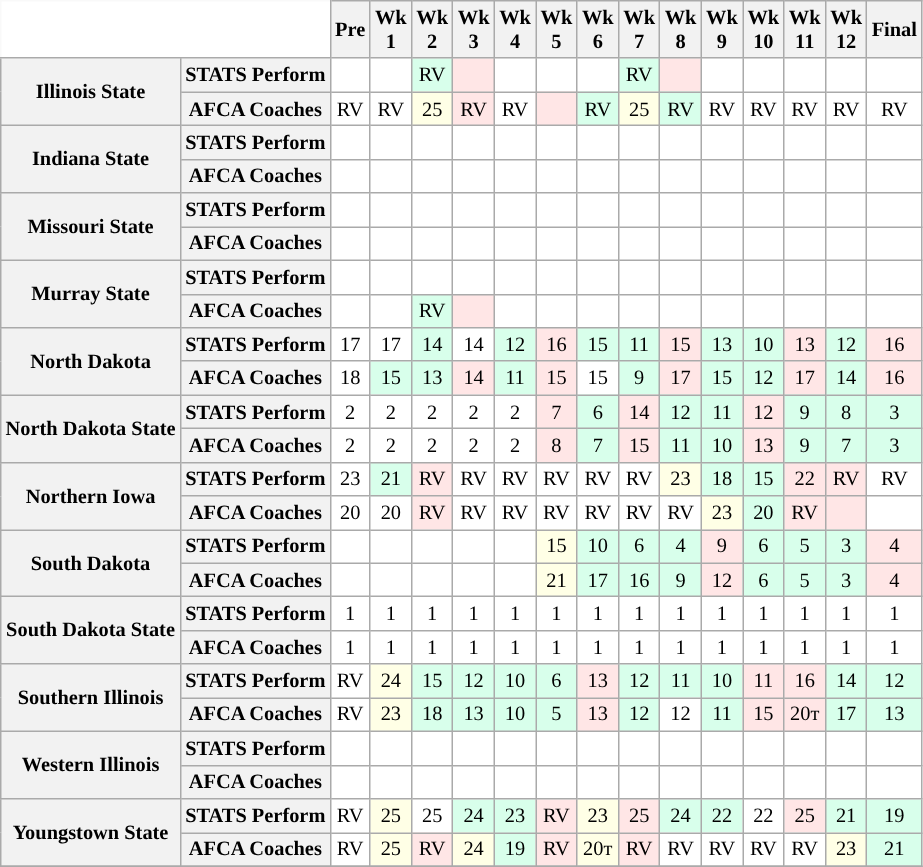<table class="wikitable" style="white-space:nowrap;font-size:85%;">
<tr>
<th colspan=2 style="background:white; border-top-style:hidden; border-left-style:hidden;"> </th>
<th>Pre</th>
<th>Wk<br>1</th>
<th>Wk<br>2</th>
<th>Wk<br>3</th>
<th>Wk<br>4</th>
<th>Wk<br>5</th>
<th>Wk<br>6</th>
<th>Wk<br>7</th>
<th>Wk<br>8</th>
<th>Wk<br>9</th>
<th>Wk<br>10</th>
<th>Wk<br>11</th>
<th>Wk<br>12</th>
<th>Final</th>
</tr>
<tr style="text-align:center;">
<th rowspan="2">Illinois State</th>
<th>STATS Perform</th>
<td style="background:#FFF;"></td>
<td style="background:#FFF;"></td>
<td style="background:#d8ffeb;">RV</td>
<td style="background:#ffe6e6;"></td>
<td style="background:#FFF;"></td>
<td style="background:#FFF;"></td>
<td style="background:#FFF;"></td>
<td style="background:#d8ffeb;">RV</td>
<td style="background:#ffe6e6;"></td>
<td style="background:#FFF;"></td>
<td style="background:#FFF;"></td>
<td style="background:#FFF;"></td>
<td style="background:#FFF;"></td>
<td style="background:#FFF;"></td>
</tr>
<tr style="text-align:center;">
<th>AFCA Coaches</th>
<td style="background:#FFF;">RV</td>
<td style="background:#FFF;">RV</td>
<td style="background:#ffffe6;">25</td>
<td style="background:#ffe6e6;">RV</td>
<td style="background:#FFF;">RV</td>
<td style="background:#ffe6e6;"></td>
<td style="background:#d8ffeb;">RV</td>
<td style="background:#ffffe6;">25</td>
<td style="background:#d8ffeb;">RV</td>
<td style="background:#FFF;">RV</td>
<td style="background:#FFF;">RV</td>
<td style="background:#FFF;">RV</td>
<td style="background:#FFF;">RV</td>
<td style="background:#FFF;">RV</td>
</tr>
<tr style="text-align:center;">
<th rowspan="2">Indiana State</th>
<th>STATS Perform</th>
<td style="background:#FFF;"></td>
<td style="background:#FFF;"></td>
<td style="background:#FFF;"></td>
<td style="background:#FFF;"></td>
<td style="background:#FFF;"></td>
<td style="background:#FFF;"></td>
<td style="background:#FFF;"></td>
<td style="background:#FFF;"></td>
<td style="background:#FFF;"></td>
<td style="background:#FFF;"></td>
<td style="background:#FFF;"></td>
<td style="background:#FFF;"></td>
<td style="background:#FFF;"></td>
<td style="background:#FFF;"></td>
</tr>
<tr style="text-align:center;">
<th>AFCA Coaches</th>
<td style="background:#FFF;"></td>
<td style="background:#FFF;"></td>
<td style="background:#FFF;"></td>
<td style="background:#FFF;"></td>
<td style="background:#FFF;"></td>
<td style="background:#FFF;"></td>
<td style="background:#FFF;"></td>
<td style="background:#FFF;"></td>
<td style="background:#FFF;"></td>
<td style="background:#FFF;"></td>
<td style="background:#FFF;"></td>
<td style="background:#FFF;"></td>
<td style="background:#FFF;"></td>
<td style="background:#FFF;"></td>
</tr>
<tr style="text-align:center;">
<th rowspan="2">Missouri State</th>
<th>STATS Perform</th>
<td style="background:#FFF;"></td>
<td style="background:#FFF;"></td>
<td style="background:#FFF;"></td>
<td style="background:#FFF;"></td>
<td style="background:#FFF;"></td>
<td style="background:#FFF;"></td>
<td style="background:#FFF;"></td>
<td style="background:#FFF;"></td>
<td style="background:#FFF;"></td>
<td style="background:#FFF;"></td>
<td style="background:#FFF;"></td>
<td style="background:#FFF;"></td>
<td style="background:#FFF;"></td>
<td style="background:#FFF;"></td>
</tr>
<tr style="text-align:center;">
<th>AFCA Coaches</th>
<td style="background:#FFF;"></td>
<td style="background:#FFF;"></td>
<td style="background:#FFF;"></td>
<td style="background:#FFF;"></td>
<td style="background:#FFF;"></td>
<td style="background:#FFF;"></td>
<td style="background:#FFF;"></td>
<td style="background:#FFF;"></td>
<td style="background:#FFF;"></td>
<td style="background:#FFF;"></td>
<td style="background:#FFF;"></td>
<td style="background:#FFF;"></td>
<td style="background:#FFF;"></td>
<td style="background:#FFF;"></td>
</tr>
<tr style="text-align:center;">
<th rowspan="2">Murray State</th>
<th>STATS Perform</th>
<td style="background:#FFF;"></td>
<td style="background:#FFF;"></td>
<td style="background:#FFF;"></td>
<td style="background:#FFF;"></td>
<td style="background:#FFF;"></td>
<td style="background:#FFF;"></td>
<td style="background:#FFF;"></td>
<td style="background:#FFF;"></td>
<td style="background:#FFF;"></td>
<td style="background:#FFF;"></td>
<td style="background:#FFF;"></td>
<td style="background:#FFF;"></td>
<td style="background:#FFF;"></td>
<td style="background:#FFF;"></td>
</tr>
<tr style="text-align:center;">
<th>AFCA Coaches</th>
<td style="background:#FFF;"></td>
<td style="background:#FFF;"></td>
<td style="background:#d8ffeb;">RV</td>
<td style="background:#ffe6e6;"></td>
<td style="background:#FFF;"></td>
<td style="background:#FFF;"></td>
<td style="background:#FFF;"></td>
<td style="background:#FFF;"></td>
<td style="background:#FFF;"></td>
<td style="background:#FFF;"></td>
<td style="background:#FFF;"></td>
<td style="background:#FFF;"></td>
<td style="background:#FFF;"></td>
<td style="background:#FFF;"></td>
</tr>
<tr style="text-align:center;">
<th rowspan="2">North Dakota</th>
<th>STATS Perform</th>
<td style="background:#FFF;">17</td>
<td style="background:#FFF;">17</td>
<td style="background:#d8ffeb;">14</td>
<td style="background:#FFF;">14</td>
<td style="background:#d8ffeb;">12</td>
<td style="background:#ffe6e6;">16</td>
<td style="background:#d8ffeb;">15</td>
<td style="background:#d8ffeb;">11</td>
<td style="background:#ffe6e6;">15</td>
<td style="background:#d8ffeb;">13</td>
<td style="background:#d8ffeb;">10</td>
<td style="background:#ffe6e6;">13</td>
<td style="background:#d8ffeb;">12</td>
<td style="background:#ffe6e6;">16</td>
</tr>
<tr style="text-align:center;">
<th>AFCA Coaches</th>
<td style="background:#FFF;">18</td>
<td style="background:#d8ffeb;">15</td>
<td style="background:#d8ffeb;">13</td>
<td style="background:#ffe6e6;">14</td>
<td style="background:#d8ffeb;">11</td>
<td style="background:#ffe6e6;">15</td>
<td style="background:#FFF;">15</td>
<td style="background:#d8ffeb;">9</td>
<td style="background:#ffe6e6;">17</td>
<td style="background:#d8ffeb;">15</td>
<td style="background:#d8ffeb;">12</td>
<td style="background:#ffe6e6;">17</td>
<td style="background:#d8ffeb;">14</td>
<td style="background:#ffe6e6;">16</td>
</tr>
<tr style="text-align:center;">
<th rowspan="2">North Dakota State</th>
<th>STATS Perform</th>
<td style="background:#FFF;">2</td>
<td style="background:#FFF;">2</td>
<td style="background:#FFF;">2</td>
<td style="background:#FFF;">2</td>
<td style="background:#FFF;">2</td>
<td style="background:#ffe6e6;">7</td>
<td style="background:#d8ffeb;">6</td>
<td style="background:#ffe6e6;">14</td>
<td style="background:#d8ffeb;">12</td>
<td style="background:#d8ffeb;">11</td>
<td style="background:#ffe6e6;">12</td>
<td style="background:#d8ffeb;">9</td>
<td style="background:#d8ffeb;">8</td>
<td style="background:#d8ffeb;">3</td>
</tr>
<tr style="text-align:center;">
<th>AFCA Coaches</th>
<td style="background:#FFF;">2</td>
<td style="background:#FFF;">2</td>
<td style="background:#FFF;">2</td>
<td style="background:#FFF;">2</td>
<td style="background:#FFF;">2</td>
<td style="background:#ffe6e6;">8</td>
<td style="background:#d8ffeb;">7</td>
<td style="background:#ffe6e6;">15</td>
<td style="background:#d8ffeb;">11</td>
<td style="background:#d8ffeb;">10</td>
<td style="background:#ffe6e6;">13</td>
<td style="background:#d8ffeb;">9</td>
<td style="background:#d8ffeb;">7</td>
<td style="background:#d8ffeb;">3</td>
</tr>
<tr style="text-align:center;">
<th rowspan="2">Northern Iowa</th>
<th>STATS Perform</th>
<td style="background:#FFF;">23</td>
<td style="background:#d8ffeb;">21</td>
<td style="background:#ffe6e6;">RV</td>
<td style="background:#FFF;">RV</td>
<td style="background:#FFF;">RV</td>
<td style="background:#FFF;">RV</td>
<td style="background:#FFF;">RV</td>
<td style="background:#FFF;">RV</td>
<td style="background:#ffffe6;">23</td>
<td style="background:#d8ffeb;">18</td>
<td style="background:#d8ffeb;">15</td>
<td style="background:#ffe6e6;">22</td>
<td style="background:#ffe6e6;">RV</td>
<td style="background:#FFF;">RV</td>
</tr>
<tr style="text-align:center;">
<th>AFCA Coaches</th>
<td style="background:#FFF;">20</td>
<td style="background:#FFF;">20</td>
<td style="background:#ffe6e6;">RV</td>
<td style="background:#FFF;">RV</td>
<td style="background:#FFF;">RV</td>
<td style="background:#FFF;">RV</td>
<td style="background:#FFF;">RV</td>
<td style="background:#FFF;">RV</td>
<td style="background:#FFF;">RV</td>
<td style="background:#ffffe6;">23</td>
<td style="background:#d8ffeb;">20</td>
<td style="background:#ffe6e6;">RV</td>
<td style="background:#ffe6e6;"></td>
<td style="background:#FFF;"></td>
</tr>
<tr style="text-align:center;">
<th rowspan="2">South Dakota</th>
<th>STATS Perform</th>
<td style="background:#FFF;"></td>
<td style="background:#FFF;"></td>
<td style="background:#FFF;"></td>
<td style="background:#FFF;"></td>
<td style="background:#FFF;"></td>
<td style="background:#ffffe6;">15</td>
<td style="background:#d8ffeb;">10</td>
<td style="background:#d8ffeb;">6</td>
<td style="background:#d8ffeb;">4</td>
<td style="background:#ffe6e6;">9</td>
<td style="background:#d8ffeb;">6</td>
<td style="background:#d8ffeb;">5</td>
<td style="background:#d8ffeb;">3</td>
<td style="background:#ffe6e6;">4</td>
</tr>
<tr style="text-align:center;">
<th>AFCA Coaches</th>
<td style="background:#FFF;"></td>
<td style="background:#FFF;"></td>
<td style="background:#FFF;"></td>
<td style="background:#FFF;"></td>
<td style="background:#FFF;"></td>
<td style="background:#ffffe6;">21</td>
<td style="background:#d8ffeb;">17</td>
<td style="background:#d8ffeb;">16</td>
<td style="background:#d8ffeb;">9</td>
<td style="background:#ffe6e6;">12</td>
<td style="background:#d8ffeb;">6</td>
<td style="background:#d8ffeb;">5</td>
<td style="background:#d8ffeb;">3</td>
<td style="background:#ffe6e6;">4</td>
</tr>
<tr style="text-align:center;">
<th rowspan="2">South Dakota State</th>
<th>STATS Perform</th>
<td style="background:#FFF;">1</td>
<td style="background:#FFF;">1</td>
<td style="background:#FFF;">1</td>
<td style="background:#FFF;">1</td>
<td style="background:#FFF;">1</td>
<td style="background:#FFF;">1</td>
<td style="background:#FFF;">1</td>
<td style="background:#FFF;">1</td>
<td style="background:#FFF;">1</td>
<td style="background:#FFF;">1</td>
<td style="background:#FFF;">1</td>
<td style="background:#FFF;">1</td>
<td style="background:#FFF;">1</td>
<td style="background:#FFF;">1</td>
</tr>
<tr style="text-align:center;">
<th>AFCA Coaches</th>
<td style="background:#FFF;">1</td>
<td style="background:#FFF;">1</td>
<td style="background:#FFF;">1</td>
<td style="background:#FFF;">1</td>
<td style="background:#FFF;">1</td>
<td style="background:#FFF;">1</td>
<td style="background:#FFF;">1</td>
<td style="background:#FFF;">1</td>
<td style="background:#FFF;">1</td>
<td style="background:#FFF;">1</td>
<td style="background:#FFF;">1</td>
<td style="background:#FFF;">1</td>
<td style="background:#FFF;">1</td>
<td style="background:#FFF;">1</td>
</tr>
<tr style="text-align:center;">
<th rowspan="2">Southern Illinois</th>
<th>STATS Perform</th>
<td style="background:#FFF;">RV</td>
<td style="background:#ffffe6;">24</td>
<td style="background:#d8ffeb;">15</td>
<td style="background:#d8ffeb;">12</td>
<td style="background:#d8ffeb;">10</td>
<td style="background:#d8ffeb;">6</td>
<td style="background:#ffe6e6;">13</td>
<td style="background:#d8ffeb;">12</td>
<td style="background:#d8ffeb;">11</td>
<td style="background:#d8ffeb;">10</td>
<td style="background:#ffe6e6;">11</td>
<td style="background:#ffe6e6;">16</td>
<td style="background:#d8ffeb;">14</td>
<td style="background:#d8ffeb;">12</td>
</tr>
<tr style="text-align:center;">
<th>AFCA Coaches</th>
<td style="background:#FFF;">RV</td>
<td style="background:#ffffe6;">23</td>
<td style="background:#d8ffeb;">18</td>
<td style="background:#d8ffeb;">13</td>
<td style="background:#d8ffeb;">10</td>
<td style="background:#d8ffeb;">5</td>
<td style="background:#ffe6e6;">13</td>
<td style="background:#d8ffeb;">12</td>
<td style="background:#FFF;">12</td>
<td style="background:#d8ffeb;">11</td>
<td style="background:#ffe6e6;">15</td>
<td style="background:#ffe6e6;">20т</td>
<td style="background:#d8ffeb;">17</td>
<td style="background:#d8ffeb;">13</td>
</tr>
<tr style="text-align:center;">
<th rowspan="2">Western Illinois</th>
<th>STATS Perform</th>
<td style="background:#FFF;"></td>
<td style="background:#FFF;"></td>
<td style="background:#FFF;"></td>
<td style="background:#FFF;"></td>
<td style="background:#FFF;"></td>
<td style="background:#FFF;"></td>
<td style="background:#FFF;"></td>
<td style="background:#FFF;"></td>
<td style="background:#FFF;"></td>
<td style="background:#FFF;"></td>
<td style="background:#FFF;"></td>
<td style="background:#FFF;"></td>
<td style="background:#FFF;"></td>
<td style="background:#FFF;"></td>
</tr>
<tr style="text-align:center;">
<th>AFCA Coaches</th>
<td style="background:#FFF;"></td>
<td style="background:#FFF;"></td>
<td style="background:#FFF;"></td>
<td style="background:#FFF;"></td>
<td style="background:#FFF;"></td>
<td style="background:#FFF;"></td>
<td style="background:#FFF;"></td>
<td style="background:#FFF;"></td>
<td style="background:#FFF;"></td>
<td style="background:#FFF;"></td>
<td style="background:#FFF;"></td>
<td style="background:#FFF;"></td>
<td style="background:#FFF;"></td>
<td style="background:#FFF;"></td>
</tr>
<tr style="text-align:center;">
<th rowspan="2">Youngstown State</th>
<th>STATS Perform</th>
<td style="background:#FFF;">RV</td>
<td style="background:#ffffe6;">25</td>
<td style="background:#FFF;">25</td>
<td style="background:#d8ffeb;">24</td>
<td style="background:#d8ffeb;">23</td>
<td style="background:#ffe6e6;">RV</td>
<td style="background:#ffffe6;">23</td>
<td style="background:#ffe6e6;">25</td>
<td style="background:#d8ffeb;">24</td>
<td style="background:#d8ffeb;">22</td>
<td style="background:#FFF;">22</td>
<td style="background:#ffe6e6;">25</td>
<td style="background:#d8ffeb;">21</td>
<td style="background:#d8ffeb;">19</td>
</tr>
<tr style="text-align:center;">
<th>AFCA Coaches</th>
<td style="background:#FFF;">RV</td>
<td style="background:#ffffe6;">25</td>
<td style="background:#ffe6e6;">RV</td>
<td style="background:#ffffe6;">24</td>
<td style="background:#d8ffeb;">19</td>
<td style="background:#ffe6e6;">RV</td>
<td style="background:#ffffe6;">20т</td>
<td style="background:#ffe6e6;">RV</td>
<td style="background:#FFF;">RV</td>
<td style="background:#FFF;">RV</td>
<td style="background:#FFF;">RV</td>
<td style="background:#FFF;">RV</td>
<td style="background:#ffffe6;">23</td>
<td style="background:#d8ffeb;">21</td>
</tr>
<tr style="text-align:center;">
</tr>
</table>
